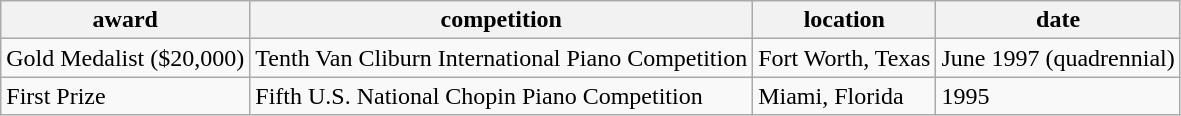<table class="wikitable">
<tr>
<th>award</th>
<th>competition</th>
<th>location</th>
<th>date</th>
</tr>
<tr>
<td>Gold Medalist ($20,000)</td>
<td>Tenth Van Cliburn International Piano Competition</td>
<td>Fort Worth, Texas</td>
<td>June 1997 (quadrennial)</td>
</tr>
<tr>
<td>First Prize</td>
<td>Fifth U.S. National Chopin Piano Competition</td>
<td>Miami, Florida</td>
<td>1995</td>
</tr>
</table>
